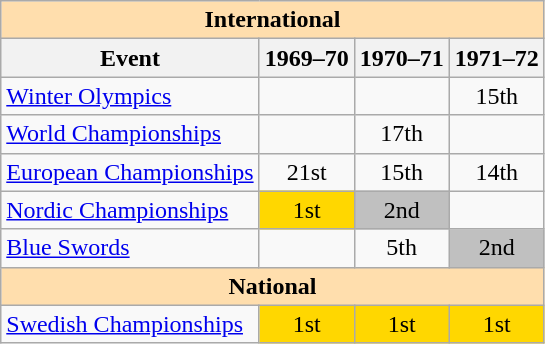<table class="wikitable" style="text-align:center">
<tr>
<th style="background-color: #ffdead; " colspan=4 align=center>International</th>
</tr>
<tr>
<th>Event</th>
<th>1969–70</th>
<th>1970–71</th>
<th>1971–72</th>
</tr>
<tr>
<td align=left><a href='#'>Winter Olympics</a></td>
<td></td>
<td></td>
<td>15th</td>
</tr>
<tr>
<td align=left><a href='#'>World Championships</a></td>
<td></td>
<td>17th</td>
<td></td>
</tr>
<tr>
<td align=left><a href='#'>European Championships</a></td>
<td>21st</td>
<td>15th</td>
<td>14th</td>
</tr>
<tr>
<td align=left><a href='#'>Nordic Championships</a></td>
<td bgcolor=gold>1st</td>
<td bgcolor=silver>2nd</td>
<td></td>
</tr>
<tr>
<td align=left><a href='#'>Blue Swords</a></td>
<td></td>
<td>5th</td>
<td bgcolor=silver>2nd</td>
</tr>
<tr>
<th style="background-color: #ffdead; " colspan=4 align=center>National</th>
</tr>
<tr>
<td align=left><a href='#'>Swedish Championships</a></td>
<td bgcolor=gold>1st</td>
<td bgcolor=gold>1st</td>
<td bgcolor=gold>1st</td>
</tr>
</table>
